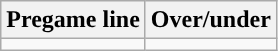<table class="wikitable">
<tr align="center">
<th>Pregame line</th>
<th>Over/under</th>
</tr>
<tr align="center">
<td></td>
<td></td>
</tr>
</table>
